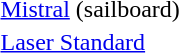<table>
<tr>
<td><a href='#'>Mistral</a> (sailboard)<br></td>
<td></td>
<td></td>
<td></td>
</tr>
<tr>
<td><a href='#'>Laser Standard</a><br></td>
<td></td>
<td></td>
<td></td>
</tr>
</table>
